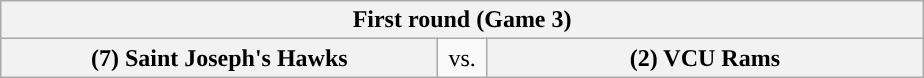<table class="wikitable">
<tr>
<th style="width: 594px;" colspan=3>First round (Game 3)</th>
</tr>
<tr>
<th style="width: 284px; ">(7) Saint Joseph's Hawks</th>
<td style="width: 25px; text-align:center">vs.</td>
<th style="width: 284px; ">(2) VCU Rams</th>
</tr>
</table>
